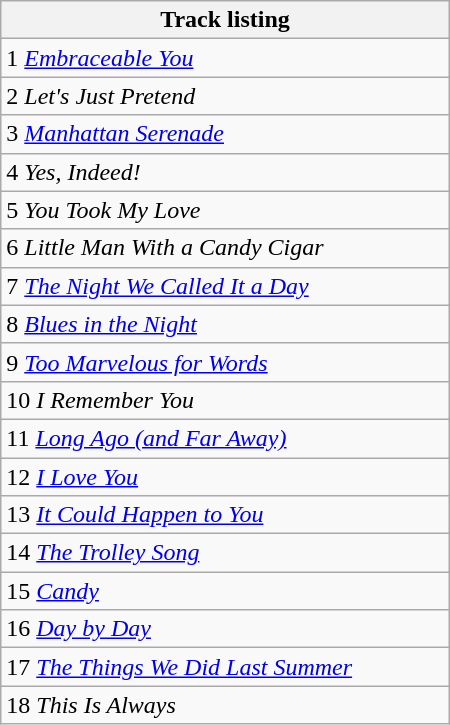<table class="wikitable collapsible collapsed" style="width:300px;">
<tr>
<th>Track listing</th>
</tr>
<tr>
<td>1 <em><a href='#'>Embraceable You</a></em></td>
</tr>
<tr>
<td>2 <em>Let's Just Pretend</em></td>
</tr>
<tr>
<td>3 <em><a href='#'>Manhattan Serenade</a></em></td>
</tr>
<tr>
<td>4 <em>Yes, Indeed!</em></td>
</tr>
<tr>
<td>5 <em>You Took My Love</em></td>
</tr>
<tr>
<td>6 <em>Little Man With a Candy Cigar</em></td>
</tr>
<tr>
<td>7 <em><a href='#'>The Night We Called It a Day</a></em></td>
</tr>
<tr>
<td>8 <em><a href='#'>Blues in the Night</a></em></td>
</tr>
<tr>
<td>9 <em><a href='#'>Too Marvelous for Words</a></em></td>
</tr>
<tr>
<td>10 <em>I Remember You</em></td>
</tr>
<tr>
<td>11 <em><a href='#'>Long Ago (and Far Away)</a></em></td>
</tr>
<tr>
<td>12 <em><a href='#'>I Love You</a></em></td>
</tr>
<tr>
<td>13 <em><a href='#'>It Could Happen to You</a></em></td>
</tr>
<tr>
<td>14 <em><a href='#'>The Trolley Song</a></em></td>
</tr>
<tr>
<td>15 <em><a href='#'>Candy</a></em></td>
</tr>
<tr>
<td>16 <em><a href='#'>Day by Day</a></em></td>
</tr>
<tr>
<td>17 <em><a href='#'>The Things We Did Last Summer</a></em></td>
</tr>
<tr>
<td>18 <em>This Is Always</em></td>
</tr>
</table>
